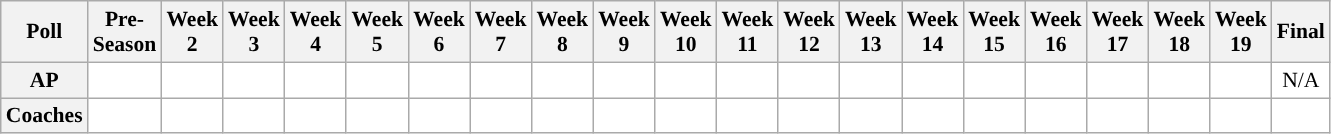<table class="wikitable" style="white-space:nowrap;font-size:90%">
<tr>
<th>Poll</th>
<th>Pre-<br>Season</th>
<th>Week<br>2</th>
<th>Week<br>3</th>
<th>Week<br>4</th>
<th>Week<br>5</th>
<th>Week<br>6</th>
<th>Week<br>7</th>
<th>Week<br>8</th>
<th>Week<br>9</th>
<th>Week<br>10</th>
<th>Week<br>11</th>
<th>Week<br>12</th>
<th>Week<br>13</th>
<th>Week<br>14</th>
<th>Week<br>15</th>
<th>Week<br>16</th>
<th>Week<br>17</th>
<th>Week<br>18</th>
<th>Week<br>19</th>
<th>Final</th>
</tr>
<tr style="text-align:center;">
<th>AP</th>
<td style="background:#FFF;"></td>
<td style="background:#FFF;"></td>
<td style="background:#FFF;"></td>
<td style="background:#FFF;"></td>
<td style="background:#FFF;"></td>
<td style="background:#FFF;"></td>
<td style="background:#FFF;"></td>
<td style="background:#FFF;"></td>
<td style="background:#FFF;"></td>
<td style="background:#FFF;"></td>
<td style="background:#FFF;"></td>
<td style="background:#FFF;"></td>
<td style="background:#FFF;"></td>
<td style="background:#FFF;"></td>
<td style="background:#FFF;"></td>
<td style="background:#FFF;"></td>
<td style="background:#FFF;"></td>
<td style="background:#FFF;"></td>
<td style="background:#FFF;"></td>
<td style="background:#FFF;">N/A</td>
</tr>
<tr style="text-align:center;">
<th>Coaches</th>
<td style="background:#FFF;"></td>
<td style="background:#FFF;"></td>
<td style="background:#FFF;"></td>
<td style="background:#FFF;"></td>
<td style="background:#FFF;"></td>
<td style="background:#FFF;"></td>
<td style="background:#FFF;"></td>
<td style="background:#FFF;"></td>
<td style="background:#FFF;"></td>
<td style="background:#FFF;"></td>
<td style="background:#FFF;"></td>
<td style="background:#FFF;"></td>
<td style="background:#FFF;"></td>
<td style="background:#FFF;"></td>
<td style="background:#FFF;"></td>
<td style="background:#FFF;"></td>
<td style="background:#FFF;"></td>
<td style="background:#FFF;"></td>
<td style="background:#FFF;"></td>
<td style="background:#FFF;"></td>
</tr>
</table>
